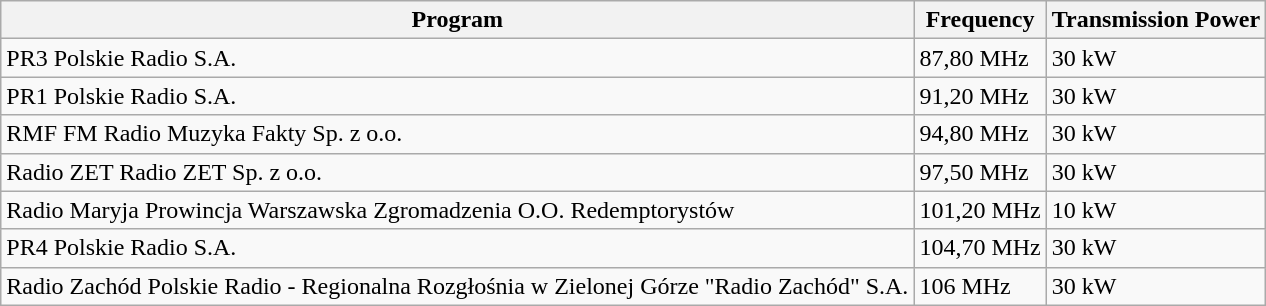<table class="wikitable">
<tr>
<th>Program</th>
<th>Frequency</th>
<th>Transmission Power</th>
</tr>
<tr>
<td>PR3 Polskie Radio S.A.</td>
<td>87,80 MHz</td>
<td>30 kW</td>
</tr>
<tr>
<td>PR1 Polskie Radio S.A.</td>
<td>91,20 MHz</td>
<td>30 kW</td>
</tr>
<tr>
<td>RMF FM Radio Muzyka Fakty Sp. z o.o.</td>
<td>94,80 MHz</td>
<td>30 kW</td>
</tr>
<tr>
<td>Radio ZET Radio ZET Sp. z o.o.</td>
<td>97,50 MHz</td>
<td>30 kW</td>
</tr>
<tr>
<td>Radio Maryja Prowincja Warszawska Zgromadzenia O.O. Redemptorystów</td>
<td>101,20 MHz</td>
<td>10 kW</td>
</tr>
<tr>
<td>PR4 Polskie Radio S.A.</td>
<td>104,70 MHz</td>
<td>30 kW</td>
</tr>
<tr>
<td>Radio Zachód Polskie Radio - Regionalna Rozgłośnia w Zielonej Górze "Radio Zachód" S.A.</td>
<td>106 MHz</td>
<td>30 kW</td>
</tr>
</table>
